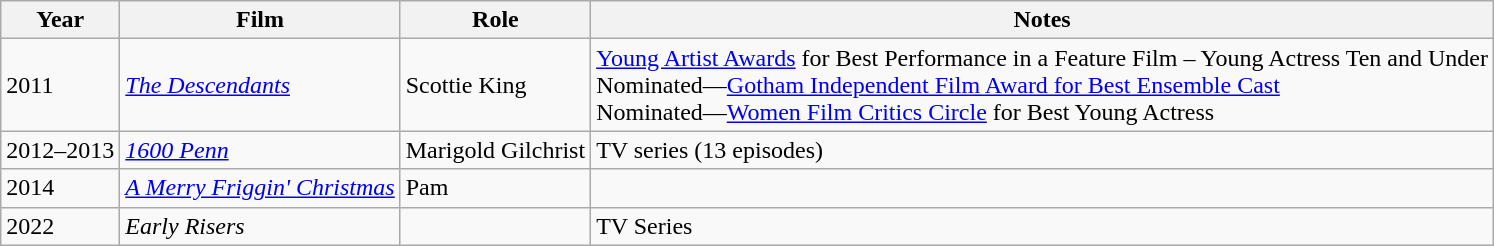<table class="wikitable">
<tr>
<th>Year</th>
<th>Film</th>
<th>Role</th>
<th>Notes</th>
</tr>
<tr>
<td>2011</td>
<td><em><a href='#'>The Descendants</a></em></td>
<td>Scottie King</td>
<td><a href='#'>Young Artist Awards</a> for Best Performance in a Feature Film – Young Actress Ten and Under<br>Nominated—<a href='#'>Gotham Independent Film Award for Best Ensemble Cast</a><br>Nominated—<a href='#'>Women Film Critics Circle</a> for Best Young Actress</td>
</tr>
<tr>
<td>2012–2013</td>
<td><em><a href='#'>1600 Penn</a></em></td>
<td>Marigold Gilchrist</td>
<td>TV series (13 episodes)</td>
</tr>
<tr>
<td>2014</td>
<td><em><a href='#'>A Merry Friggin' Christmas</a></em></td>
<td>Pam</td>
<td></td>
</tr>
<tr>
<td>2022</td>
<td><em>Early Risers</em></td>
<td></td>
<td>TV Series</td>
</tr>
</table>
